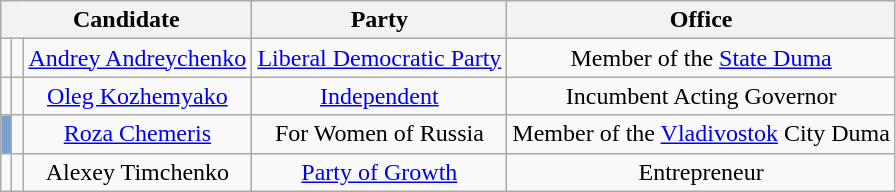<table class="wikitable" style="text-align:center;">
<tr>
<th colspan=3>Candidate</th>
<th>Party</th>
<th>Office</th>
</tr>
<tr>
<td bgcolor=></td>
<td></td>
<td><a href='#'>Andrey Andreychenko</a></td>
<td><a href='#'>Liberal Democratic Party</a></td>
<td>Member of the <a href='#'>State Duma</a></td>
</tr>
<tr>
<td bgcolor=></td>
<td></td>
<td><a href='#'>Oleg Kozhemyako</a></td>
<td><a href='#'>Independent</a></td>
<td>Incumbent Acting Governor</td>
</tr>
<tr>
<td bgcolor=#78a1d0></td>
<td></td>
<td><a href='#'>Roza Chemeris</a></td>
<td>For Women of Russia</td>
<td>Member of the <a href='#'>Vladivostok</a> City Duma</td>
</tr>
<tr>
<td bgcolor=></td>
<td></td>
<td>Alexey Timchenko</td>
<td><a href='#'>Party of Growth</a></td>
<td>Entrepreneur</td>
</tr>
</table>
